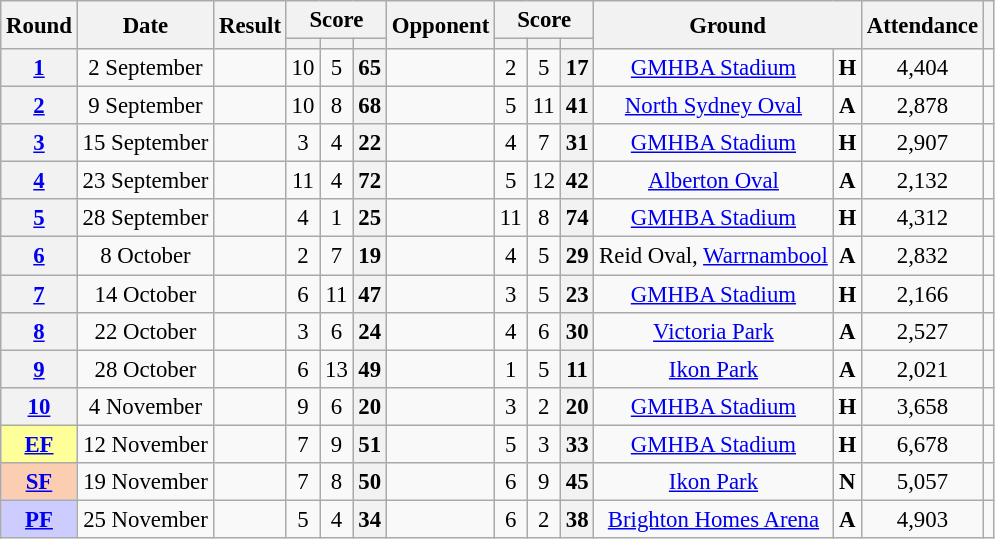<table class="wikitable plainrowheaders" style="font-size:95%; text-align:center;">
<tr>
<th scope="col" rowspan="2">Round</th>
<th scope="col" rowspan="2">Date</th>
<th scope="col" rowspan="2">Result</th>
<th scope="col" colspan="3">Score</th>
<th scope="col" rowspan="2">Opponent</th>
<th scope="col" colspan="3">Score</th>
<th scope="col" rowspan="2" colspan="2">Ground</th>
<th scope="col" rowspan="2">Attendance</th>
<th scope="col" rowspan="2"></th>
</tr>
<tr>
<th scope="col"></th>
<th scope="col"></th>
<th scope="col"></th>
<th scope="col"></th>
<th scope="col"></th>
<th scope="col"></th>
</tr>
<tr>
<th scope="row" style="text-align:center;"><a href='#'>1</a></th>
<td>2 September</td>
<td></td>
<td>10</td>
<td>5</td>
<th>65</th>
<td></td>
<td>2</td>
<td>5</td>
<th>17</th>
<td><a href='#'>GMHBA Stadium</a></td>
<td><strong>H</strong></td>
<td>4,404</td>
<td></td>
</tr>
<tr>
<th scope="row" style="text-align:center;"><a href='#'>2</a></th>
<td>9 September</td>
<td></td>
<td>10</td>
<td>8</td>
<th>68</th>
<td></td>
<td>5</td>
<td>11</td>
<th>41</th>
<td><a href='#'>North Sydney Oval</a></td>
<td><strong>A</strong></td>
<td>2,878</td>
<td></td>
</tr>
<tr>
<th scope="row" style="text-align:center;"><a href='#'>3</a></th>
<td>15 September</td>
<td></td>
<td>3</td>
<td>4</td>
<th>22</th>
<td></td>
<td>4</td>
<td>7</td>
<th>31</th>
<td><a href='#'>GMHBA Stadium</a></td>
<td><strong>H</strong></td>
<td>2,907</td>
<td></td>
</tr>
<tr>
<th scope="row" style="text-align:center;"><a href='#'>4</a></th>
<td>23 September</td>
<td></td>
<td>11</td>
<td>4</td>
<th>72</th>
<td></td>
<td>5</td>
<td>12</td>
<th>42</th>
<td><a href='#'>Alberton Oval</a></td>
<td><strong>A</strong></td>
<td>2,132</td>
<td></td>
</tr>
<tr>
<th scope="row" style="text-align:center;"><a href='#'>5</a></th>
<td>28 September</td>
<td></td>
<td>4</td>
<td>1</td>
<th>25</th>
<td></td>
<td>11</td>
<td>8</td>
<th>74</th>
<td><a href='#'>GMHBA Stadium</a></td>
<td><strong>H</strong></td>
<td>4,312</td>
<td></td>
</tr>
<tr>
<th scope="row" style="text-align:center;"><a href='#'>6</a></th>
<td>8 October</td>
<td></td>
<td>2</td>
<td>7</td>
<th>19</th>
<td></td>
<td>4</td>
<td>5</td>
<th>29</th>
<td>Reid Oval, <a href='#'>Warrnambool</a></td>
<td><strong>A</strong></td>
<td>2,832</td>
<td></td>
</tr>
<tr>
<th scope="row" style="text-align:center;"><a href='#'>7</a></th>
<td>14 October</td>
<td></td>
<td>6</td>
<td>11</td>
<th>47</th>
<td></td>
<td>3</td>
<td>5</td>
<th>23</th>
<td><a href='#'>GMHBA Stadium</a></td>
<td><strong>H</strong></td>
<td>2,166</td>
<td></td>
</tr>
<tr>
<th scope="row" style="text-align:center;"><a href='#'>8</a></th>
<td>22 October</td>
<td></td>
<td>3</td>
<td>6</td>
<th>24</th>
<td></td>
<td>4</td>
<td>6</td>
<th>30</th>
<td><a href='#'>Victoria Park</a></td>
<td><strong>A</strong></td>
<td>2,527</td>
<td></td>
</tr>
<tr>
<th scope="row" style="text-align:center;"><a href='#'>9</a></th>
<td>28 October</td>
<td></td>
<td>6</td>
<td>13</td>
<th>49</th>
<td></td>
<td>1</td>
<td>5</td>
<th>11</th>
<td><a href='#'>Ikon Park</a></td>
<td><strong>A</strong></td>
<td>2,021</td>
<td></td>
</tr>
<tr>
<th scope="row" style="text-align:center;"><a href='#'>10</a></th>
<td>4 November</td>
<td></td>
<td>9</td>
<td>6</td>
<th>20</th>
<td></td>
<td>3</td>
<td>2</td>
<th>20</th>
<td><a href='#'>GMHBA Stadium</a></td>
<td><strong>H</strong></td>
<td>3,658</td>
<td></td>
</tr>
<tr>
<th scope="row" style="background:#ff9; text-align:center;"><a href='#'>EF</a></th>
<td>12 November</td>
<td></td>
<td>7</td>
<td>9</td>
<th>51</th>
<td></td>
<td>5</td>
<td>3</td>
<th>33</th>
<td><a href='#'>GMHBA Stadium</a></td>
<td><strong>H</strong></td>
<td>6,678</td>
<td></td>
</tr>
<tr>
<th scope="row" style="background:#FBCEB1; text-align:center;"><a href='#'>SF</a></th>
<td>19 November</td>
<td></td>
<td>7</td>
<td>8</td>
<th>50</th>
<td></td>
<td>6</td>
<td>9</td>
<th>45</th>
<td><a href='#'>Ikon Park</a></td>
<td><strong>N</strong></td>
<td>5,057</td>
<td></td>
</tr>
<tr>
<th scope="row" style="background:#CCCCFF; text-align:center;"><a href='#'>PF</a></th>
<td>25 November</td>
<td></td>
<td>5</td>
<td>4</td>
<th>34</th>
<td></td>
<td>6</td>
<td>2</td>
<th>38</th>
<td><a href='#'>Brighton Homes Arena</a></td>
<td><strong>A</strong></td>
<td>4,903</td>
<td></td>
</tr>
</table>
